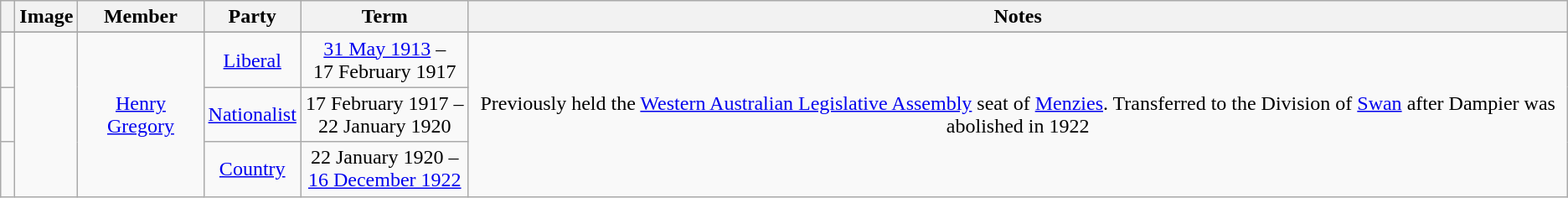<table class=wikitable style="text-align:center">
<tr>
<th></th>
<th>Image</th>
<th>Member</th>
<th>Party</th>
<th>Term</th>
<th>Notes</th>
</tr>
<tr>
</tr>
<tr>
<td> </td>
<td rowspan=3></td>
<td rowspan=3><a href='#'>Henry Gregory</a><br></td>
<td><a href='#'>Liberal</a></td>
<td nowrap><a href='#'>31 May 1913</a> –<br>17 February 1917</td>
<td rowspan=3>Previously held the <a href='#'>Western Australian Legislative Assembly</a> seat of <a href='#'>Menzies</a>. Transferred to the Division of <a href='#'>Swan</a> after Dampier was abolished in 1922</td>
</tr>
<tr>
<td> </td>
<td nowrap><a href='#'>Nationalist</a></td>
<td nowrap>17 February 1917 –<br>22 January 1920</td>
</tr>
<tr>
<td> </td>
<td nowrap><a href='#'>Country</a></td>
<td nowrap>22 January 1920 –<br><a href='#'>16 December 1922</a></td>
</tr>
</table>
